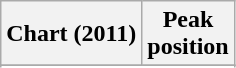<table class="wikitable sortable plainrowheaders" style="text-align:center">
<tr>
<th scope="col">Chart (2011)</th>
<th scope="col">Peak<br>position</th>
</tr>
<tr>
</tr>
<tr>
</tr>
<tr>
</tr>
<tr>
</tr>
<tr>
</tr>
<tr>
</tr>
<tr>
</tr>
<tr>
</tr>
</table>
